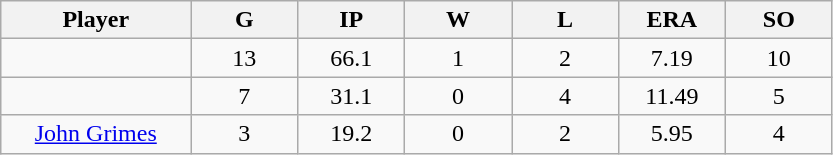<table class="wikitable sortable">
<tr>
<th bgcolor="#DDDDFF" width="16%">Player</th>
<th bgcolor="#DDDDFF" width="9%">G</th>
<th bgcolor="#DDDDFF" width="9%">IP</th>
<th bgcolor="#DDDDFF" width="9%">W</th>
<th bgcolor="#DDDDFF" width="9%">L</th>
<th bgcolor="#DDDDFF" width="9%">ERA</th>
<th bgcolor="#DDDDFF" width="9%">SO</th>
</tr>
<tr align="center">
<td></td>
<td>13</td>
<td>66.1</td>
<td>1</td>
<td>2</td>
<td>7.19</td>
<td>10</td>
</tr>
<tr align="center">
<td></td>
<td>7</td>
<td>31.1</td>
<td>0</td>
<td>4</td>
<td>11.49</td>
<td>5</td>
</tr>
<tr align="center">
<td><a href='#'>John Grimes</a></td>
<td>3</td>
<td>19.2</td>
<td>0</td>
<td>2</td>
<td>5.95</td>
<td>4</td>
</tr>
</table>
